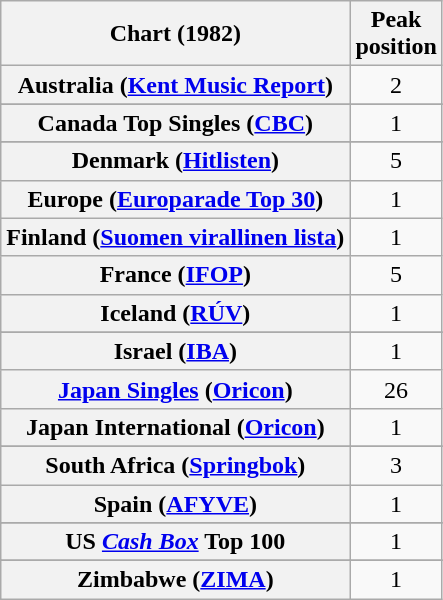<table class="wikitable sortable plainrowheaders" style="text-align:center">
<tr>
<th>Chart (1982)</th>
<th>Peak<br>position</th>
</tr>
<tr>
<th scope="row">Australia (<a href='#'>Kent Music Report</a>)</th>
<td>2</td>
</tr>
<tr>
</tr>
<tr>
</tr>
<tr>
<th scope="row">Canada Top Singles (<a href='#'>CBC</a>)</th>
<td align="center">1</td>
</tr>
<tr>
</tr>
<tr>
</tr>
<tr>
<th scope="row">Denmark (<a href='#'>Hitlisten</a>)</th>
<td>5</td>
</tr>
<tr>
<th scope="row">Europe (<a href='#'>Europarade Top 30</a>)</th>
<td>1</td>
</tr>
<tr>
<th scope="row">Finland (<a href='#'>Suomen virallinen lista</a>)</th>
<td>1</td>
</tr>
<tr>
<th scope="row">France (<a href='#'>IFOP</a>)</th>
<td>5</td>
</tr>
<tr>
<th scope="row">Iceland (<a href='#'>RÚV</a>)</th>
<td>1</td>
</tr>
<tr>
</tr>
<tr>
<th scope="row">Israel (<a href='#'>IBA</a>)</th>
<td>1</td>
</tr>
<tr>
<th scope="row"><a href='#'>Japan Singles</a> (<a href='#'>Oricon</a>)</th>
<td>26</td>
</tr>
<tr>
<th scope="row">Japan International (<a href='#'>Oricon</a>)</th>
<td>1</td>
</tr>
<tr>
</tr>
<tr>
</tr>
<tr>
</tr>
<tr>
</tr>
<tr>
<th scope="row">South Africa (<a href='#'>Springbok</a>)</th>
<td>3</td>
</tr>
<tr>
<th scope="row">Spain (<a href='#'>AFYVE</a>)</th>
<td>1</td>
</tr>
<tr>
</tr>
<tr>
</tr>
<tr>
</tr>
<tr>
</tr>
<tr>
</tr>
<tr>
<th scope="row">US <a href='#'><em>Cash Box</em></a> Top 100</th>
<td>1</td>
</tr>
<tr>
</tr>
<tr>
<th scope="row">Zimbabwe (<a href='#'>ZIMA</a>)</th>
<td>1</td>
</tr>
</table>
